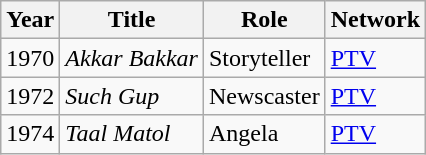<table class="wikitable sortable plainrowheaders">
<tr style="text-align:center;">
<th scope="col">Year</th>
<th scope="col">Title</th>
<th scope="col">Role</th>
<th scope="col">Network</th>
</tr>
<tr>
<td>1970</td>
<td><em>Akkar Bakkar</em></td>
<td>Storyteller</td>
<td><a href='#'>PTV</a></td>
</tr>
<tr>
<td>1972</td>
<td><em>Such Gup</em></td>
<td>Newscaster</td>
<td><a href='#'>PTV</a></td>
</tr>
<tr>
<td>1974</td>
<td><em>Taal Matol</em></td>
<td>Angela</td>
<td><a href='#'>PTV</a></td>
</tr>
</table>
